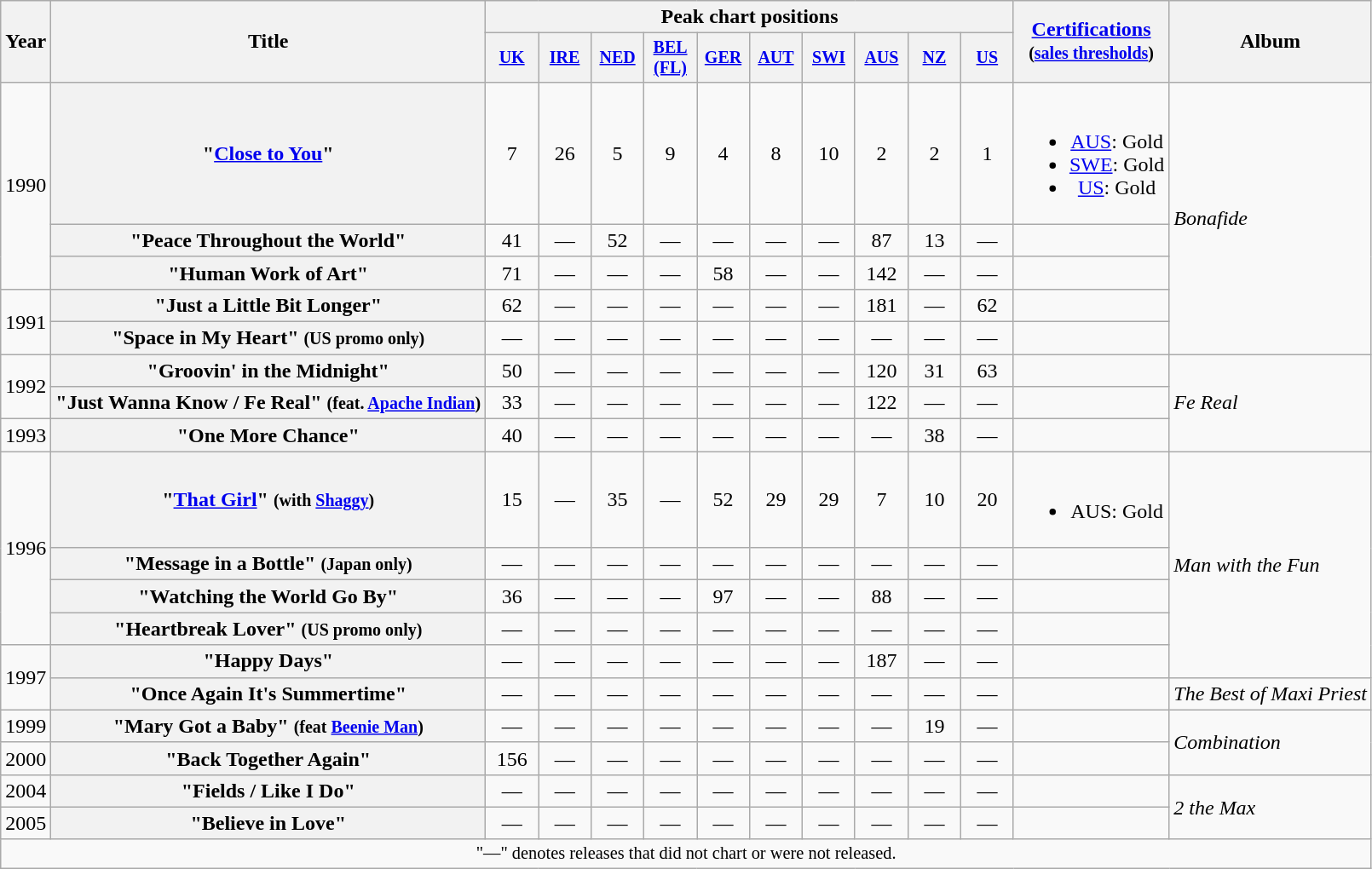<table class="wikitable plainrowheaders" style="text-align:center;">
<tr>
<th rowspan="2">Year</th>
<th rowspan="2">Title</th>
<th colspan="10">Peak chart positions</th>
<th rowspan="2"><a href='#'>Certifications</a><br><small>(<a href='#'>sales thresholds</a>)</small></th>
<th rowspan="2">Album</th>
</tr>
<tr style="font-size:smaller;">
<th width="35"><a href='#'>UK</a><br></th>
<th width="35"><a href='#'>IRE</a><br></th>
<th width="35"><a href='#'>NED</a><br></th>
<th width="35"><a href='#'>BEL<br>(FL)</a><br></th>
<th width="35"><a href='#'>GER</a><br></th>
<th width="35"><a href='#'>AUT</a><br></th>
<th width="35"><a href='#'>SWI</a><br></th>
<th width="35"><a href='#'>AUS</a><br></th>
<th width="35"><a href='#'>NZ</a><br></th>
<th width="35"><a href='#'>US</a><br></th>
</tr>
<tr>
<td rowspan="3">1990</td>
<th scope="row">"<a href='#'>Close to You</a>"</th>
<td>7</td>
<td>26</td>
<td>5</td>
<td>9</td>
<td>4</td>
<td>8</td>
<td>10</td>
<td>2</td>
<td>2</td>
<td>1</td>
<td><br><ul><li><a href='#'>AUS</a>: Gold</li><li><a href='#'>SWE</a>: Gold</li><li><a href='#'>US</a>: Gold</li></ul></td>
<td align="left" rowspan="5"><em>Bonafide</em></td>
</tr>
<tr>
<th scope="row">"Peace Throughout the World"</th>
<td>41</td>
<td>—</td>
<td>52</td>
<td>—</td>
<td>—</td>
<td>—</td>
<td>—</td>
<td>87</td>
<td>13</td>
<td>—</td>
<td></td>
</tr>
<tr>
<th scope="row">"Human Work of Art"</th>
<td>71</td>
<td>—</td>
<td>—</td>
<td>—</td>
<td>58</td>
<td>—</td>
<td>—</td>
<td>142</td>
<td>—</td>
<td>—</td>
<td></td>
</tr>
<tr>
<td rowspan="2">1991</td>
<th scope="row">"Just a Little Bit Longer"</th>
<td>62</td>
<td>—</td>
<td>—</td>
<td>—</td>
<td>—</td>
<td>—</td>
<td>—</td>
<td>181</td>
<td>—</td>
<td>62</td>
<td></td>
</tr>
<tr>
<th scope="row">"Space in My Heart" <small>(US promo only)</small></th>
<td>—</td>
<td>—</td>
<td>—</td>
<td>—</td>
<td>—</td>
<td>—</td>
<td>—</td>
<td>—</td>
<td>—</td>
<td>—</td>
<td></td>
</tr>
<tr>
<td align="left" rowspan="2">1992</td>
<th scope="row">"Groovin' in the Midnight"</th>
<td>50</td>
<td>—</td>
<td>—</td>
<td>—</td>
<td>—</td>
<td>—</td>
<td>—</td>
<td>120</td>
<td>31</td>
<td>63</td>
<td></td>
<td align="left" rowspan="3"><em>Fe Real</em></td>
</tr>
<tr>
<th scope="row">"Just Wanna Know / Fe Real" <small>(feat. <a href='#'>Apache Indian</a>)</small></th>
<td>33</td>
<td>—</td>
<td>—</td>
<td>—</td>
<td>—</td>
<td>—</td>
<td>—</td>
<td>122</td>
<td>—</td>
<td>—</td>
<td></td>
</tr>
<tr>
<td>1993</td>
<th scope="row">"One More Chance"</th>
<td>40</td>
<td>—</td>
<td>—</td>
<td>—</td>
<td>—</td>
<td>—</td>
<td>—</td>
<td>—</td>
<td>38</td>
<td>—</td>
<td></td>
</tr>
<tr>
<td rowspan="4">1996</td>
<th scope="row">"<a href='#'>That Girl</a>" <small>(with <a href='#'>Shaggy</a>)</small></th>
<td>15</td>
<td>—</td>
<td>35</td>
<td>—</td>
<td>52</td>
<td>29</td>
<td>29</td>
<td>7</td>
<td>10</td>
<td>20</td>
<td><br><ul><li>AUS: Gold</li></ul></td>
<td align="left" rowspan="5"><em>Man with the Fun</em></td>
</tr>
<tr>
<th scope="row">"Message in a Bottle" <small>(Japan only)</small></th>
<td>—</td>
<td>—</td>
<td>—</td>
<td>—</td>
<td>—</td>
<td>—</td>
<td>—</td>
<td>—</td>
<td>—</td>
<td>—</td>
<td></td>
</tr>
<tr>
<th scope="row">"Watching the World Go By"</th>
<td>36</td>
<td>—</td>
<td>—</td>
<td>—</td>
<td>97</td>
<td>—</td>
<td>—</td>
<td>88</td>
<td>—</td>
<td>—</td>
<td></td>
</tr>
<tr>
<th scope="row">"Heartbreak Lover" <small>(US promo only)</small></th>
<td>—</td>
<td>—</td>
<td>—</td>
<td>—</td>
<td>—</td>
<td>—</td>
<td>—</td>
<td>—</td>
<td>—</td>
<td>—</td>
<td></td>
</tr>
<tr>
<td rowspan="2">1997</td>
<th scope="row">"Happy Days"</th>
<td>—</td>
<td>—</td>
<td>—</td>
<td>—</td>
<td>—</td>
<td>—</td>
<td>—</td>
<td>187</td>
<td>—</td>
<td>—</td>
<td></td>
</tr>
<tr>
<th scope="row">"Once Again It's Summertime"</th>
<td>—</td>
<td>—</td>
<td>—</td>
<td>—</td>
<td>—</td>
<td>—</td>
<td>—</td>
<td>—</td>
<td>—</td>
<td>—</td>
<td></td>
<td><em>The Best of Maxi Priest</em></td>
</tr>
<tr>
<td>1999</td>
<th scope="row">"Mary Got a Baby" <small>(feat <a href='#'>Beenie Man</a>)</small></th>
<td>—</td>
<td>—</td>
<td>—</td>
<td>—</td>
<td>—</td>
<td>—</td>
<td>—</td>
<td>—</td>
<td>19</td>
<td>—</td>
<td></td>
<td align="left" rowspan="2"><em>Combination</em></td>
</tr>
<tr>
<td>2000</td>
<th scope="row">"Back Together Again"</th>
<td>156</td>
<td>—</td>
<td>—</td>
<td>—</td>
<td>—</td>
<td>—</td>
<td>—</td>
<td>—</td>
<td>—</td>
<td>—</td>
<td></td>
</tr>
<tr>
<td>2004</td>
<th scope="row">"Fields / Like I Do"</th>
<td>—</td>
<td>—</td>
<td>—</td>
<td>—</td>
<td>—</td>
<td>—</td>
<td>—</td>
<td>—</td>
<td>—</td>
<td>—</td>
<td></td>
<td align="left" rowspan="2"><em>2 the Max</em></td>
</tr>
<tr>
<td>2005</td>
<th scope="row">"Believe in Love"</th>
<td>—</td>
<td>—</td>
<td>—</td>
<td>—</td>
<td>—</td>
<td>—</td>
<td>—</td>
<td>—</td>
<td>—</td>
<td>—</td>
<td></td>
</tr>
<tr>
<td align="center" colspan="20" style="font-size:85%">"—" denotes releases that did not chart or were not released.</td>
</tr>
</table>
